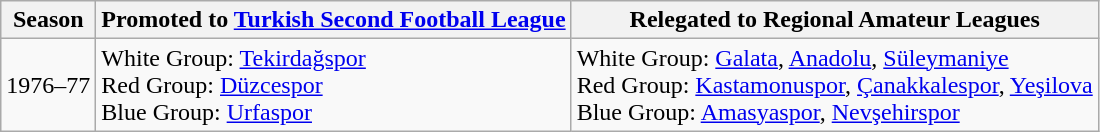<table class="wikitable">
<tr>
<th>Season</th>
<th>Promoted to <a href='#'>Turkish Second Football League</a></th>
<th>Relegated to Regional Amateur Leagues</th>
</tr>
<tr>
<td>1976–77</td>
<td>White Group: <a href='#'>Tekirdağspor</a><br>Red Group: <a href='#'>Düzcespor</a><br>Blue Group: <a href='#'>Urfaspor</a></td>
<td>White Group: <a href='#'>Galata</a>, <a href='#'>Anadolu</a>, <a href='#'>Süleymaniye</a><br>Red Group: <a href='#'>Kastamonuspor</a>, <a href='#'>Çanakkalespor</a>, <a href='#'>Yeşilova</a><br>Blue Group: <a href='#'>Amasyaspor</a>, <a href='#'>Nevşehirspor</a></td>
</tr>
</table>
